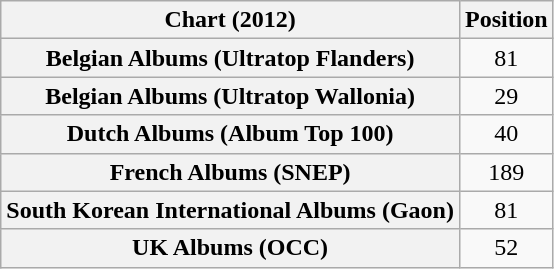<table class="wikitable sortable plainrowheaders">
<tr>
<th scope="col">Chart (2012)</th>
<th scope="col">Position</th>
</tr>
<tr>
<th scope="row">Belgian Albums (Ultratop Flanders)</th>
<td align="center">81</td>
</tr>
<tr>
<th scope="row">Belgian Albums (Ultratop Wallonia)</th>
<td align="center">29</td>
</tr>
<tr>
<th scope="row">Dutch Albums (Album Top 100)</th>
<td align="center">40</td>
</tr>
<tr>
<th scope="row">French Albums (SNEP)</th>
<td align="center">189</td>
</tr>
<tr>
<th scope="row">South Korean International Albums (Gaon)</th>
<td align="center">81</td>
</tr>
<tr>
<th scope="row">UK Albums (OCC)</th>
<td align="center">52</td>
</tr>
</table>
